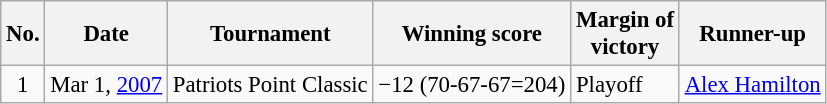<table class="wikitable" style="font-size:95%;">
<tr>
<th>No.</th>
<th>Date</th>
<th>Tournament</th>
<th>Winning score</th>
<th>Margin of<br>victory</th>
<th>Runner-up</th>
</tr>
<tr>
<td align=center>1</td>
<td align=right>Mar 1, <a href='#'>2007</a></td>
<td>Patriots Point Classic</td>
<td>−12 (70-67-67=204)</td>
<td>Playoff</td>
<td> <a href='#'>Alex Hamilton</a></td>
</tr>
</table>
